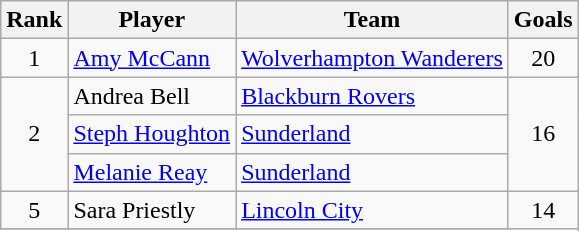<table class="wikitable" style="text-align:center">
<tr>
<th>Rank</th>
<th>Player</th>
<th>Team</th>
<th>Goals</th>
</tr>
<tr>
<td>1</td>
<td align="left"> <a href='#'>Amy McCann</a></td>
<td align="left"> <a href='#'>Wolverhampton Wanderers</a></td>
<td>20</td>
</tr>
<tr>
<td rowspan="3">2</td>
<td align="left"> Andrea Bell</td>
<td align="left"> <a href='#'>Blackburn Rovers</a></td>
<td rowspan="3">16</td>
</tr>
<tr>
<td align="left"> <a href='#'>Steph Houghton</a></td>
<td align="left"> <a href='#'>Sunderland</a></td>
</tr>
<tr>
<td align="left"> 	<a href='#'>Melanie Reay</a></td>
<td align="left"> <a href='#'>Sunderland</a></td>
</tr>
<tr>
<td>5</td>
<td align="left"> Sara Priestly</td>
<td align="left"> <a href='#'>Lincoln City</a></td>
<td rowspan="2">14</td>
</tr>
<tr>
</tr>
</table>
